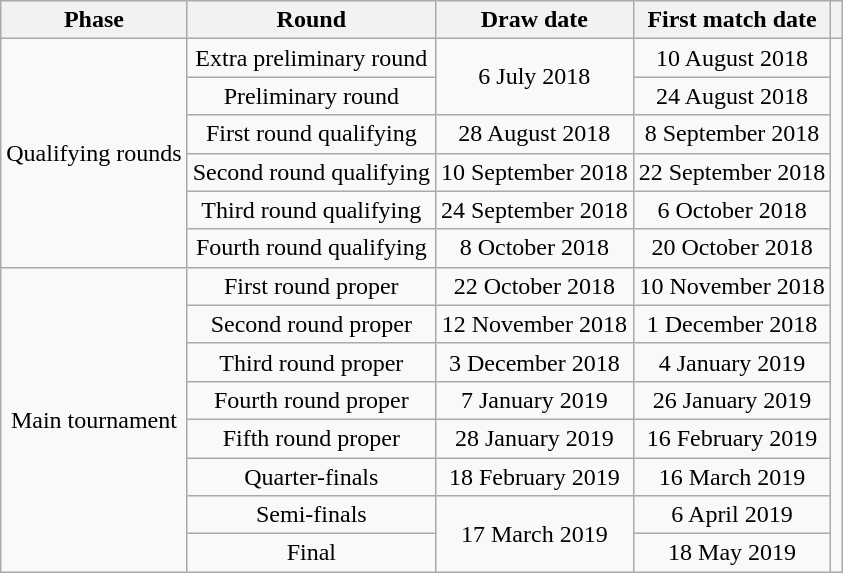<table class="wikitable" style="text-align:center">
<tr>
<th>Phase</th>
<th>Round</th>
<th>Draw date</th>
<th>First match date</th>
<th></th>
</tr>
<tr>
<td rowspan=6>Qualifying rounds</td>
<td>Extra preliminary round</td>
<td rowspan="2">6 July 2018</td>
<td>10 August 2018</td>
<td rowspan="14"></td>
</tr>
<tr>
<td>Preliminary round</td>
<td>24 August 2018</td>
</tr>
<tr>
<td>First round qualifying</td>
<td>28 August 2018</td>
<td>8 September 2018</td>
</tr>
<tr>
<td>Second round qualifying</td>
<td>10 September 2018</td>
<td>22 September 2018</td>
</tr>
<tr>
<td>Third round qualifying</td>
<td>24 September 2018</td>
<td>6 October 2018</td>
</tr>
<tr>
<td>Fourth round qualifying</td>
<td>8 October 2018</td>
<td>20 October 2018</td>
</tr>
<tr>
<td rowspan=8>Main tournament</td>
<td>First round proper</td>
<td>22 October 2018</td>
<td>10 November 2018</td>
</tr>
<tr>
<td>Second round proper</td>
<td>12 November 2018</td>
<td>1 December 2018</td>
</tr>
<tr>
<td>Third round proper</td>
<td>3 December 2018</td>
<td>4 January 2019</td>
</tr>
<tr>
<td>Fourth round proper</td>
<td>7 January 2019</td>
<td>26 January 2019</td>
</tr>
<tr>
<td>Fifth round proper</td>
<td>28 January 2019</td>
<td>16 February 2019</td>
</tr>
<tr>
<td>Quarter-finals</td>
<td>18 February 2019</td>
<td>16 March 2019</td>
</tr>
<tr>
<td>Semi-finals</td>
<td rowspan="2">17 March 2019</td>
<td>6 April 2019</td>
</tr>
<tr>
<td>Final</td>
<td>18 May 2019</td>
</tr>
</table>
